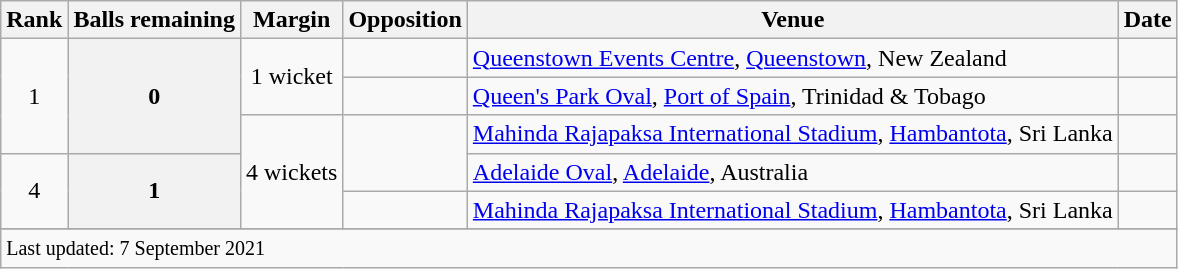<table class="wikitable plainrowheaders sortable">
<tr>
<th scope=col>Rank</th>
<th scope=col>Balls remaining</th>
<th scope=col>Margin</th>
<th scope=col>Opposition</th>
<th scope=col>Venue</th>
<th scope=col>Date</th>
</tr>
<tr>
<td align=center rowspan=3>1</td>
<th scope=row style=text-align:center; rowspan=3>0</th>
<td scope=row style=text-align:center; rowspan=2>1 wicket</td>
<td></td>
<td><a href='#'>Queenstown Events Centre</a>, <a href='#'>Queenstown</a>, New Zealand</td>
<td></td>
</tr>
<tr>
<td></td>
<td><a href='#'>Queen's Park Oval</a>, <a href='#'>Port of Spain</a>, Trinidad & Tobago</td>
<td></td>
</tr>
<tr>
<td scope=row style=text-align:center; rowspan=3>4 wickets</td>
<td rowspan=2></td>
<td><a href='#'>Mahinda Rajapaksa International Stadium</a>, <a href='#'>Hambantota</a>, Sri Lanka</td>
<td></td>
</tr>
<tr>
<td align=center rowspan=2>4</td>
<th scope=row style=text-align:center; rowspan=2>1</th>
<td><a href='#'>Adelaide Oval</a>, <a href='#'>Adelaide</a>, Australia</td>
<td></td>
</tr>
<tr>
<td></td>
<td><a href='#'>Mahinda Rajapaksa International Stadium</a>, <a href='#'>Hambantota</a>, Sri Lanka</td>
<td></td>
</tr>
<tr>
</tr>
<tr class=sortbottom>
<td colspan=6><small>Last updated: 7 September 2021</small></td>
</tr>
</table>
